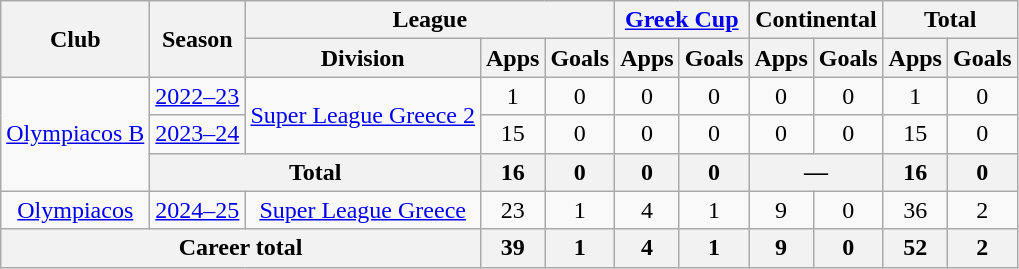<table class="wikitable" style="text-align:center">
<tr>
<th rowspan="2">Club</th>
<th rowspan="2">Season</th>
<th colspan="3">League</th>
<th colspan="2"><a href='#'>Greek Cup</a></th>
<th colspan="2">Continental</th>
<th colspan="2">Total</th>
</tr>
<tr>
<th>Division</th>
<th>Apps</th>
<th>Goals</th>
<th>Apps</th>
<th>Goals</th>
<th>Apps</th>
<th>Goals</th>
<th>Apps</th>
<th>Goals</th>
</tr>
<tr>
<td rowspan="3"><a href='#'>Olympiacos B</a></td>
<td><a href='#'>2022–23</a></td>
<td rowspan="2"><a href='#'>Super League Greece 2</a></td>
<td>1</td>
<td>0</td>
<td>0</td>
<td>0</td>
<td>0</td>
<td>0</td>
<td>1</td>
<td>0</td>
</tr>
<tr>
<td><a href='#'>2023–24</a></td>
<td>15</td>
<td>0</td>
<td>0</td>
<td>0</td>
<td>0</td>
<td>0</td>
<td>15</td>
<td>0</td>
</tr>
<tr>
<th colspan="2">Total</th>
<th>16</th>
<th>0</th>
<th>0</th>
<th>0</th>
<th colspan="2">—</th>
<th>16</th>
<th>0</th>
</tr>
<tr>
<td><a href='#'>Olympiacos</a></td>
<td><a href='#'>2024–25</a></td>
<td><a href='#'>Super League Greece</a></td>
<td>23</td>
<td>1</td>
<td>4</td>
<td>1</td>
<td>9</td>
<td>0</td>
<td>36</td>
<td>2</td>
</tr>
<tr>
<th colspan="3">Career total</th>
<th>39</th>
<th>1</th>
<th>4</th>
<th>1</th>
<th>9</th>
<th>0</th>
<th>52</th>
<th>2</th>
</tr>
</table>
